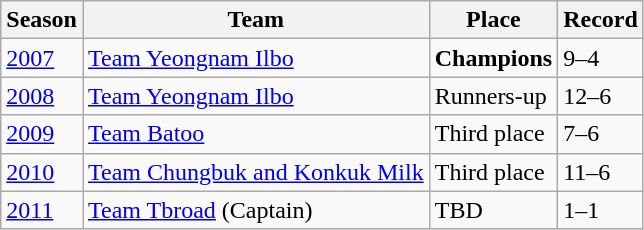<table class = "wikitable">
<tr>
<th>Season</th>
<th>Team</th>
<th>Place</th>
<th>Record</th>
</tr>
<tr>
<td><a href='#'>2007</a></td>
<td><a href='#'>Team Yeongnam Ilbo</a></td>
<td><strong>Champions</strong></td>
<td>9–4</td>
</tr>
<tr>
<td><a href='#'>2008</a></td>
<td><a href='#'>Team Yeongnam Ilbo</a></td>
<td>Runners-up</td>
<td>12–6</td>
</tr>
<tr>
<td><a href='#'>2009</a></td>
<td><a href='#'>Team Batoo</a></td>
<td>Third place</td>
<td>7–6</td>
</tr>
<tr>
<td><a href='#'>2010</a></td>
<td><a href='#'>Team Chungbuk and Konkuk Milk</a></td>
<td>Third place</td>
<td>11–6</td>
</tr>
<tr>
<td><a href='#'>2011</a></td>
<td><a href='#'>Team Tbroad</a> (Captain)</td>
<td>TBD</td>
<td>1–1</td>
</tr>
</table>
